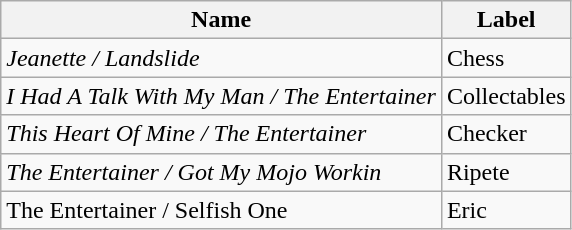<table class="wikitable">
<tr>
<th>Name</th>
<th>Label</th>
</tr>
<tr>
<td><em>Jeanette / Landslide</em></td>
<td>Chess</td>
</tr>
<tr>
<td><em>I Had A Talk With My Man / The Entertainer</em></td>
<td>Collectables</td>
</tr>
<tr>
<td><em>This Heart Of Mine / The Entertainer</em></td>
<td>Checker</td>
</tr>
<tr>
<td><em>The Entertainer / Got My Mojo Workin<strong></td>
<td>Ripete</td>
</tr>
<tr>
<td></em>The Entertainer / Selfish One<em></td>
<td>Eric</td>
</tr>
</table>
